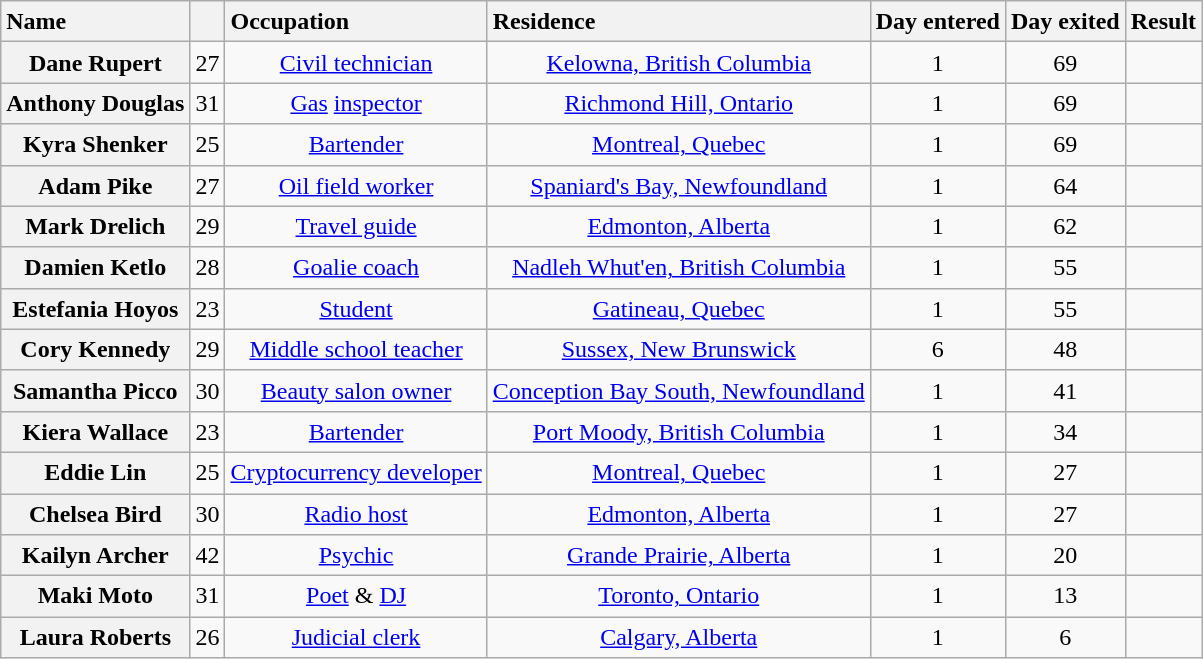<table class="wikitable sortable" style="text-align:center; line-height:20px; width:auto;">
<tr>
<th style="text-align:left">Name</th>
<th style="text-align:left"></th>
<th style="text-align:left">Occupation</th>
<th style="text-align:left">Residence</th>
<th style="text-align:left">Day entered</th>
<th style="text-align:left">Day exited</th>
<th style="text-align:left">Result</th>
</tr>
<tr>
<th>Dane Rupert</th>
<td>27</td>
<td><a href='#'>Civil technician</a></td>
<td><a href='#'>Kelowna, British Columbia</a></td>
<td>1</td>
<td>69</td>
<td></td>
</tr>
<tr>
<th>Anthony Douglas</th>
<td>31</td>
<td><a href='#'>Gas</a> <a href='#'>inspector</a></td>
<td><a href='#'>Richmond Hill, Ontario</a></td>
<td>1</td>
<td>69</td>
<td></td>
</tr>
<tr>
<th>Kyra Shenker</th>
<td>25</td>
<td><a href='#'>Bartender</a></td>
<td><a href='#'>Montreal, Quebec</a></td>
<td>1</td>
<td>69</td>
<td></td>
</tr>
<tr>
<th>Adam Pike</th>
<td>27</td>
<td><a href='#'>Oil field worker</a></td>
<td><a href='#'>Spaniard's Bay, Newfoundland</a></td>
<td>1</td>
<td>64</td>
<td></td>
</tr>
<tr>
<th>Mark Drelich</th>
<td>29</td>
<td><a href='#'>Travel guide</a></td>
<td><a href='#'>Edmonton, Alberta</a></td>
<td>1</td>
<td>62</td>
<td></td>
</tr>
<tr>
<th>Damien Ketlo</th>
<td>28</td>
<td><a href='#'>Goalie coach</a></td>
<td><a href='#'>Nadleh Whut'en, British Columbia</a></td>
<td>1</td>
<td>55</td>
<td></td>
</tr>
<tr>
<th>Estefania Hoyos</th>
<td>23</td>
<td><a href='#'>Student</a></td>
<td><a href='#'>Gatineau, Quebec</a></td>
<td>1</td>
<td>55</td>
<td></td>
</tr>
<tr>
<th>Cory Kennedy</th>
<td>29</td>
<td><a href='#'>Middle school teacher</a></td>
<td><a href='#'>Sussex, New Brunswick</a></td>
<td>6</td>
<td>48</td>
<td></td>
</tr>
<tr>
<th>Samantha Picco</th>
<td align=center>30</td>
<td><a href='#'>Beauty salon owner</a></td>
<td><a href='#'>Conception Bay South, Newfoundland</a></td>
<td>1</td>
<td>41</td>
<td></td>
</tr>
<tr>
<th>Kiera Wallace</th>
<td>23</td>
<td><a href='#'>Bartender</a></td>
<td><a href='#'>Port Moody, British Columbia</a></td>
<td>1</td>
<td>34</td>
<td></td>
</tr>
<tr>
<th>Eddie Lin</th>
<td>25</td>
<td><a href='#'>Cryptocurrency developer</a></td>
<td><a href='#'>Montreal, Quebec</a></td>
<td>1</td>
<td>27</td>
<td></td>
</tr>
<tr>
<th>Chelsea Bird</th>
<td>30</td>
<td><a href='#'>Radio host</a></td>
<td><a href='#'>Edmonton, Alberta</a></td>
<td>1</td>
<td>27</td>
<td></td>
</tr>
<tr>
<th>Kailyn Archer</th>
<td>42</td>
<td><a href='#'>Psychic</a></td>
<td><a href='#'>Grande Prairie, Alberta</a></td>
<td>1</td>
<td>20</td>
<td></td>
</tr>
<tr>
<th>Maki Moto</th>
<td>31</td>
<td><a href='#'>Poet</a> & <a href='#'>DJ</a></td>
<td><a href='#'>Toronto, Ontario</a></td>
<td>1</td>
<td>13</td>
<td></td>
</tr>
<tr>
<th>Laura Roberts</th>
<td>26</td>
<td><a href='#'>Judicial clerk</a></td>
<td><a href='#'>Calgary, Alberta</a></td>
<td>1</td>
<td>6</td>
<td></td>
</tr>
</table>
